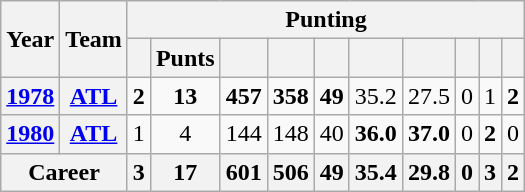<table class=wikitable style="text-align:center;">
<tr>
<th rowspan="2">Year</th>
<th rowspan="2">Team</th>
<th colspan="10">Punting</th>
</tr>
<tr>
<th></th>
<th>Punts</th>
<th></th>
<th></th>
<th></th>
<th></th>
<th></th>
<th></th>
<th></th>
<th></th>
</tr>
<tr>
<th><a href='#'>1978</a></th>
<th><a href='#'>ATL</a></th>
<td><strong>2</strong></td>
<td><strong>13</strong></td>
<td><strong>457</strong></td>
<td><strong>358</strong></td>
<td><strong>49</strong></td>
<td>35.2</td>
<td>27.5</td>
<td>0</td>
<td>1</td>
<td><strong>2</strong></td>
</tr>
<tr>
<th><a href='#'>1980</a></th>
<th><a href='#'>ATL</a></th>
<td>1</td>
<td>4</td>
<td>144</td>
<td>148</td>
<td>40</td>
<td><strong>36.0</strong></td>
<td><strong>37.0</strong></td>
<td>0</td>
<td><strong>2</strong></td>
<td>0</td>
</tr>
<tr>
<th colspan="2">Career</th>
<th>3</th>
<th>17</th>
<th>601</th>
<th>506</th>
<th>49</th>
<th>35.4</th>
<th>29.8</th>
<th>0</th>
<th>3</th>
<th>2</th>
</tr>
</table>
